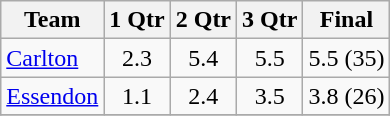<table class="wikitable">
<tr>
<th>Team</th>
<th>1 Qtr</th>
<th>2 Qtr</th>
<th>3 Qtr</th>
<th>Final</th>
</tr>
<tr>
<td><a href='#'>Carlton</a></td>
<td align=center>2.3</td>
<td align=center>5.4</td>
<td align=center>5.5</td>
<td align=center>5.5 (35)</td>
</tr>
<tr>
<td><a href='#'>Essendon</a></td>
<td align=center>1.1</td>
<td align=center>2.4</td>
<td align=center>3.5</td>
<td align=center>3.8 (26)</td>
</tr>
<tr>
</tr>
</table>
